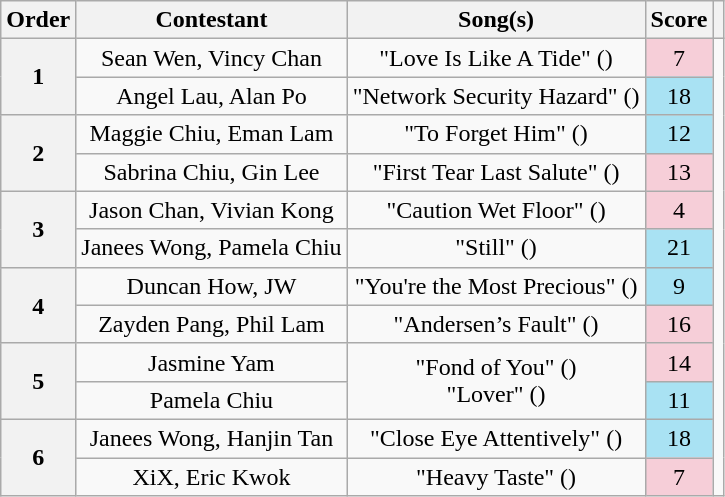<table class="wikitable unsortable" style="text-align:center; line-height:18px;">
<tr>
<th scope="col">Order</th>
<th scope="col">Contestant<br></th>
<th scope="col">Song(s)</th>
<th scope="col">Score<br></th>
<th></th>
</tr>
<tr>
<th scope="row" rowspan="2">1</th>
<td>Sean Wen, Vincy Chan</td>
<td>"Love Is Like A Tide" () </td>
<td style="background:#F6CED8;">7</td>
<td rowspan="12"></td>
</tr>
<tr>
<td>Angel Lau, Alan Po</td>
<td>"Network Security Hazard" () </td>
<td style="background:#A9E2F3;">18</td>
</tr>
<tr>
<th scope="row" rowspan="2">2</th>
<td>Maggie Chiu, Eman Lam</td>
<td>"To Forget Him" () </td>
<td style="background:#A9E2F3;">12</td>
</tr>
<tr>
<td>Sabrina Chiu, Gin Lee</td>
<td>"First Tear Last Salute" () </td>
<td style="background:#F6CED8;">13</td>
</tr>
<tr>
<th scope="row" rowspan="2">3</th>
<td>Jason Chan, Vivian Kong</td>
<td>"Caution Wet Floor" () </td>
<td style="background:#F6CED8;">4</td>
</tr>
<tr>
<td>Janees Wong, Pamela Chiu</td>
<td>"Still" () </td>
<td style="background:#A9E2F3;">21</td>
</tr>
<tr>
<th scope="row" rowspan="2">4</th>
<td>Duncan How, JW</td>
<td>"You're the Most Precious" () </td>
<td style="background:#A9E2F3;">9</td>
</tr>
<tr>
<td>Zayden Pang, Phil Lam</td>
<td>"Andersen’s Fault" () </td>
<td style="background:#F6CED8;">16</td>
</tr>
<tr>
<th scope="row" rowspan="2">5</th>
<td>Jasmine Yam</td>
<td rowspan="2">"Fond of You" ()<br>"Lover" () </td>
<td style="background:#F6CED8;">14</td>
</tr>
<tr>
<td>Pamela Chiu</td>
<td style="background:#A9E2F3;">11</td>
</tr>
<tr>
<th scope="row" rowspan="2">6</th>
<td>Janees Wong, Hanjin Tan</td>
<td>"Close Eye Attentively" () </td>
<td style="background:#A9E2F3;">18</td>
</tr>
<tr>
<td>XiX, Eric Kwok</td>
<td>"Heavy Taste" () </td>
<td style="background:#F6CED8;">7</td>
</tr>
</table>
